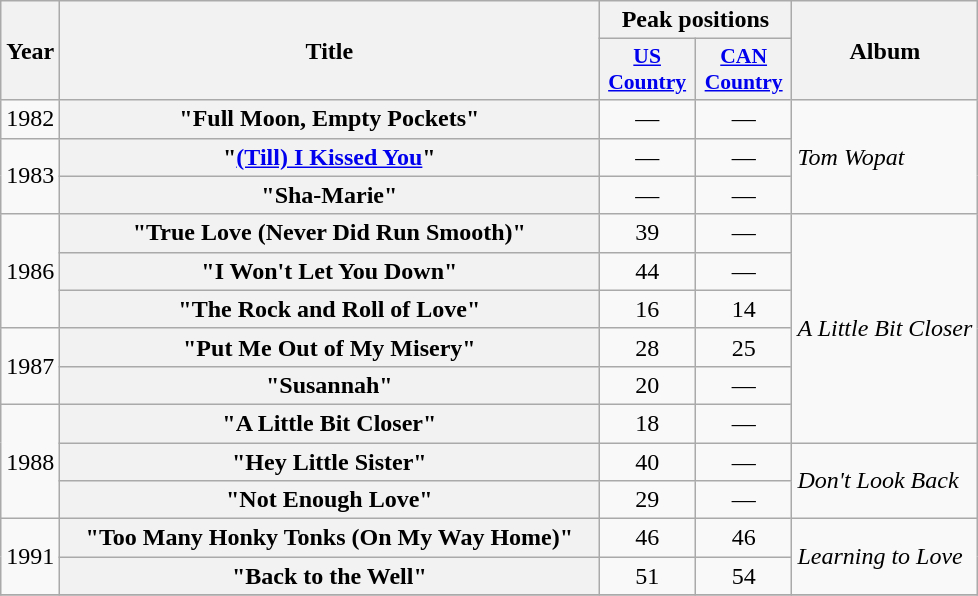<table class="wikitable plainrowheaders" style=text-align:center;>
<tr>
<th scope="col" rowspan="2">Year</th>
<th scope="col" rowspan="2" style="width:22em;">Title</th>
<th scope="col" colspan="2">Peak positions</th>
<th scope="col" rowspan="2">Album</th>
</tr>
<tr>
<th style="width:4em;font-size:90%;"><a href='#'>US Country</a></th>
<th style="width:4em;font-size:90%;"><a href='#'>CAN Country</a></th>
</tr>
<tr>
<td>1982</td>
<th scope="row">"Full Moon, Empty Pockets"</th>
<td>—</td>
<td>—</td>
<td align="left" rowspan="3"><em>Tom Wopat</em></td>
</tr>
<tr>
<td rowspan="2">1983</td>
<th scope="row">"<a href='#'>(Till) I Kissed You</a>"</th>
<td>—</td>
<td>—</td>
</tr>
<tr>
<th scope="row">"Sha-Marie"</th>
<td>—</td>
<td>—</td>
</tr>
<tr>
<td rowspan="3">1986</td>
<th scope="row">"True Love (Never Did Run Smooth)"</th>
<td>39</td>
<td>—</td>
<td align="left" rowspan="6"><em>A Little Bit Closer</em></td>
</tr>
<tr>
<th scope="row">"I Won't Let You Down"</th>
<td>44</td>
<td>—</td>
</tr>
<tr>
<th scope="row">"The Rock and Roll of Love"</th>
<td>16</td>
<td>14</td>
</tr>
<tr>
<td rowspan="2">1987</td>
<th scope="row">"Put Me Out of My Misery"</th>
<td>28</td>
<td>25</td>
</tr>
<tr>
<th scope="row">"Susannah"</th>
<td>20</td>
<td>—</td>
</tr>
<tr>
<td rowspan="3">1988</td>
<th scope="row">"A Little Bit Closer"</th>
<td>18</td>
<td>—</td>
</tr>
<tr>
<th scope="row">"Hey Little Sister"</th>
<td>40</td>
<td>—</td>
<td align="left" rowspan="2"><em>Don't Look Back</em></td>
</tr>
<tr>
<th scope="row">"Not Enough Love"</th>
<td>29</td>
<td>—</td>
</tr>
<tr>
<td rowspan="2">1991</td>
<th scope="row">"Too Many Honky Tonks (On My Way Home)"</th>
<td>46</td>
<td>46</td>
<td align="left" rowspan="2"><em>Learning to Love</em></td>
</tr>
<tr>
<th scope="row">"Back to the Well"</th>
<td>51</td>
<td>54</td>
</tr>
<tr>
</tr>
</table>
